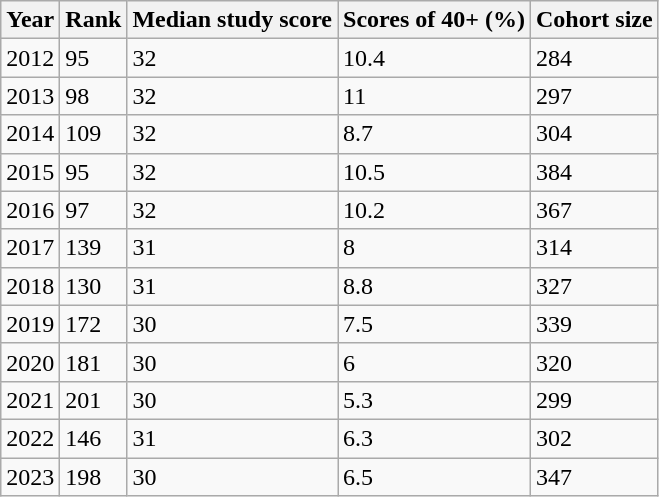<table class="wikitable">
<tr>
<th>Year</th>
<th>Rank</th>
<th>Median study score</th>
<th>Scores of 40+ (%)</th>
<th>Cohort size</th>
</tr>
<tr>
<td>2012</td>
<td>95</td>
<td>32</td>
<td>10.4</td>
<td>284</td>
</tr>
<tr>
<td>2013</td>
<td>98</td>
<td>32</td>
<td>11</td>
<td>297</td>
</tr>
<tr>
<td>2014</td>
<td>109</td>
<td>32</td>
<td>8.7</td>
<td>304</td>
</tr>
<tr>
<td>2015</td>
<td>95</td>
<td>32</td>
<td>10.5</td>
<td>384</td>
</tr>
<tr>
<td>2016</td>
<td>97</td>
<td>32</td>
<td>10.2</td>
<td>367</td>
</tr>
<tr>
<td>2017</td>
<td>139</td>
<td>31</td>
<td>8</td>
<td>314</td>
</tr>
<tr>
<td>2018</td>
<td>130</td>
<td>31</td>
<td>8.8</td>
<td>327</td>
</tr>
<tr>
<td>2019</td>
<td>172</td>
<td>30</td>
<td>7.5</td>
<td>339</td>
</tr>
<tr>
<td>2020</td>
<td>181</td>
<td>30</td>
<td>6</td>
<td>320</td>
</tr>
<tr>
<td>2021</td>
<td>201</td>
<td>30</td>
<td>5.3</td>
<td>299</td>
</tr>
<tr>
<td>2022</td>
<td>146</td>
<td>31</td>
<td>6.3</td>
<td>302</td>
</tr>
<tr>
<td>2023</td>
<td>198</td>
<td>30</td>
<td>6.5</td>
<td>347</td>
</tr>
</table>
